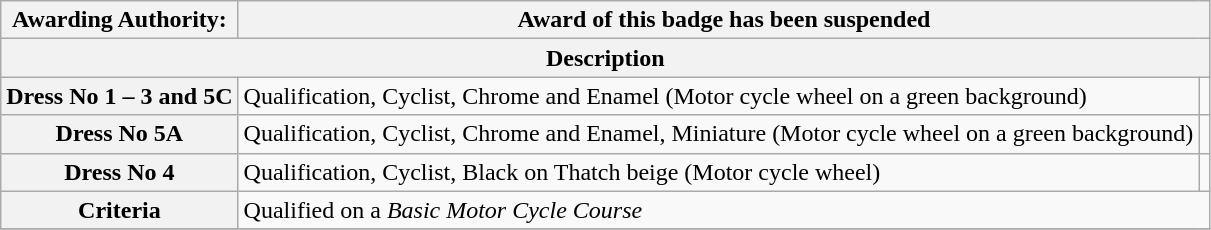<table class=wikitable style="text-align: left;">
<tr>
<th><strong>Awarding Authority</strong>:</th>
<th colspan="2">Award of this badge has been suspended</th>
</tr>
<tr>
<th colspan="3">Description</th>
</tr>
<tr>
<th>Dress No 1 – 3 and 5C</th>
<td>Qualification, Cyclist, Chrome and Enamel (Motor cycle wheel on a green background)</td>
<td></td>
</tr>
<tr>
<th>Dress No 5A</th>
<td>Qualification, Cyclist, Chrome and Enamel, Miniature (Motor cycle wheel on a green background)</td>
<td></td>
</tr>
<tr>
<th>Dress No 4</th>
<td>Qualification, Cyclist, Black on Thatch beige (Motor cycle wheel)</td>
<td></td>
</tr>
<tr>
<th>Criteria</th>
<td colspan="2">Qualified on a <em>Basic Motor Cycle Course</em></td>
</tr>
<tr>
</tr>
</table>
